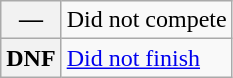<table class="wikitable">
<tr>
<th scope="row">—</th>
<td>Did not compete</td>
</tr>
<tr>
<th scope="row">DNF</th>
<td><a href='#'>Did not finish</a></td>
</tr>
</table>
